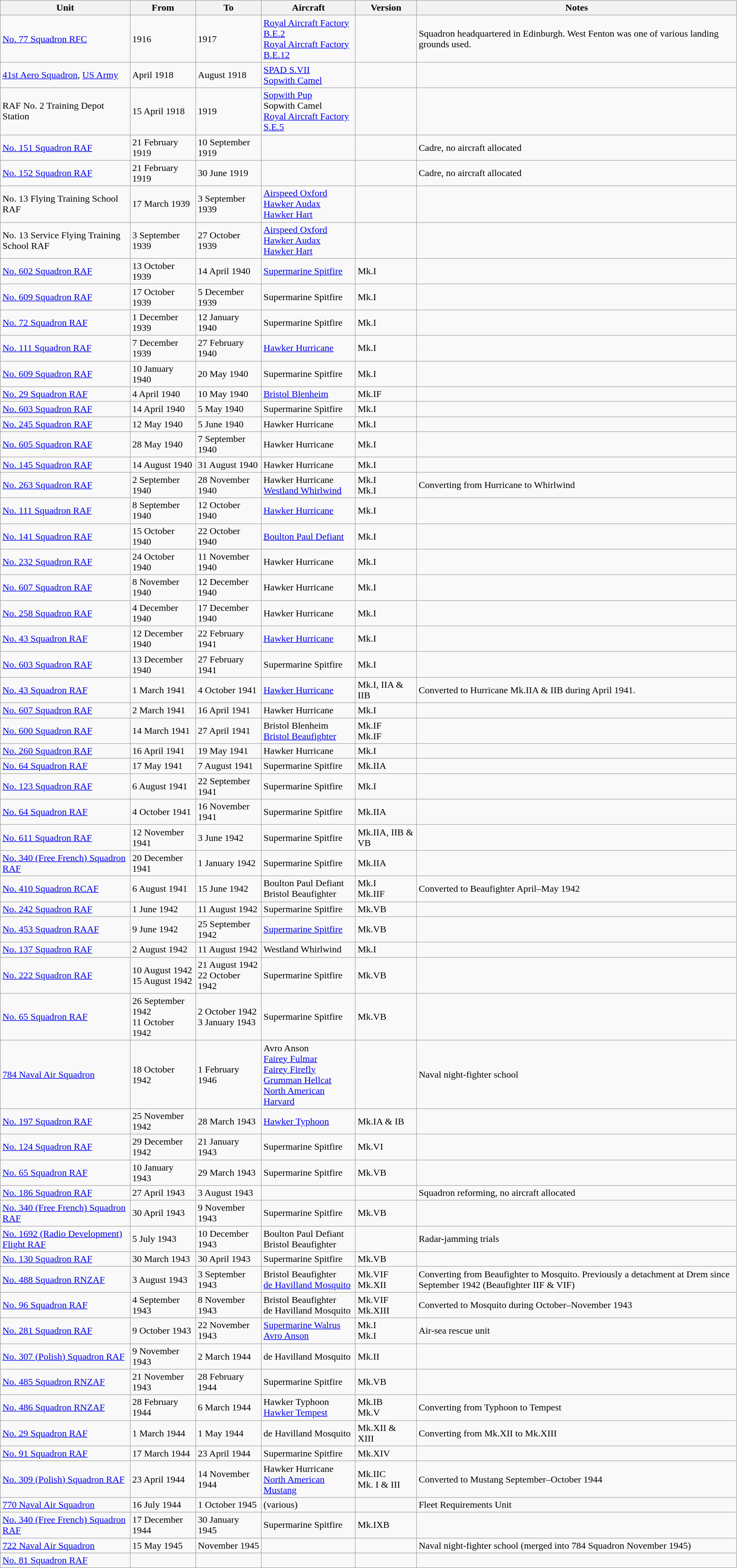<table class="wikitable sortable">
<tr>
<th>Unit</th>
<th>From</th>
<th>To</th>
<th>Aircraft</th>
<th>Version</th>
<th>Notes</th>
</tr>
<tr>
<td><a href='#'>No. 77 Squadron RFC</a></td>
<td>1916</td>
<td>1917</td>
<td><a href='#'>Royal Aircraft Factory B.E.2</a> <br> <a href='#'>Royal Aircraft Factory B.E.12</a></td>
<td></td>
<td>Squadron headquartered in Edinburgh. West Fenton was one of various landing grounds used.</td>
</tr>
<tr>
<td><a href='#'>41st Aero Squadron</a>, <a href='#'>US Army</a></td>
<td>April 1918</td>
<td>August 1918</td>
<td><a href='#'>SPAD S.VII</a> <br> <a href='#'>Sopwith Camel</a></td>
<td></td>
<td></td>
</tr>
<tr>
<td>RAF No. 2 Training Depot Station</td>
<td>15 April 1918</td>
<td>1919</td>
<td><a href='#'>Sopwith Pup</a> <br> Sopwith Camel <br> <a href='#'>Royal Aircraft Factory S.E.5</a></td>
<td></td>
<td></td>
</tr>
<tr>
<td><a href='#'>No. 151 Squadron RAF</a></td>
<td>21 February 1919</td>
<td>10 September 1919</td>
<td></td>
<td></td>
<td>Cadre, no aircraft allocated</td>
</tr>
<tr>
<td><a href='#'>No. 152 Squadron RAF</a></td>
<td>21 February 1919</td>
<td>30 June 1919</td>
<td></td>
<td></td>
<td>Cadre, no aircraft allocated</td>
</tr>
<tr>
<td>No. 13 Flying Training School RAF</td>
<td>17 March 1939</td>
<td>3 September 1939</td>
<td><a href='#'>Airspeed Oxford</a> <br> <a href='#'>Hawker Audax</a>  <br> <a href='#'>Hawker Hart</a></td>
<td></td>
<td></td>
</tr>
<tr>
<td>No. 13 Service Flying Training School RAF</td>
<td>3 September 1939</td>
<td>27 October 1939</td>
<td><a href='#'>Airspeed Oxford</a> <br> <a href='#'>Hawker Audax</a>  <br> <a href='#'>Hawker Hart</a></td>
<td></td>
<td></td>
</tr>
<tr>
<td><a href='#'>No. 602 Squadron RAF</a></td>
<td>13 October 1939</td>
<td>14 April 1940</td>
<td><a href='#'>Supermarine Spitfire</a></td>
<td>Mk.I</td>
<td></td>
</tr>
<tr>
<td><a href='#'>No. 609 Squadron RAF</a></td>
<td>17 October 1939</td>
<td>5 December 1939</td>
<td>Supermarine Spitfire</td>
<td>Mk.I</td>
<td></td>
</tr>
<tr>
<td><a href='#'>No. 72 Squadron RAF</a></td>
<td>1 December 1939</td>
<td>12 January 1940</td>
<td>Supermarine Spitfire</td>
<td>Mk.I</td>
<td></td>
</tr>
<tr>
<td><a href='#'>No. 111 Squadron RAF</a></td>
<td>7 December 1939</td>
<td>27 February 1940</td>
<td><a href='#'>Hawker Hurricane</a></td>
<td>Mk.I</td>
<td></td>
</tr>
<tr>
<td><a href='#'>No. 609 Squadron RAF</a></td>
<td>10 January 1940</td>
<td>20 May 1940</td>
<td>Supermarine Spitfire</td>
<td>Mk.I</td>
<td></td>
</tr>
<tr>
<td><a href='#'>No. 29 Squadron RAF</a></td>
<td>4 April 1940</td>
<td>10 May 1940</td>
<td><a href='#'>Bristol Blenheim</a></td>
<td>Mk.IF</td>
<td></td>
</tr>
<tr>
<td><a href='#'>No. 603 Squadron RAF</a></td>
<td>14 April 1940</td>
<td>5 May 1940</td>
<td>Supermarine Spitfire</td>
<td>Mk.I</td>
<td></td>
</tr>
<tr>
<td><a href='#'>No. 245 Squadron RAF</a></td>
<td>12 May 1940</td>
<td>5 June 1940</td>
<td>Hawker Hurricane</td>
<td>Mk.I</td>
<td></td>
</tr>
<tr>
<td><a href='#'>No. 605 Squadron RAF</a></td>
<td>28 May 1940</td>
<td>7 September 1940</td>
<td>Hawker Hurricane</td>
<td>Mk.I</td>
<td></td>
</tr>
<tr>
<td><a href='#'>No. 145 Squadron RAF</a></td>
<td>14 August 1940</td>
<td>31 August 1940</td>
<td>Hawker Hurricane</td>
<td>Mk.I</td>
<td></td>
</tr>
<tr>
<td><a href='#'>No. 263 Squadron RAF</a></td>
<td>2 September 1940</td>
<td>28 November 1940</td>
<td>Hawker Hurricane <br> <a href='#'>Westland Whirlwind</a></td>
<td>Mk.I <br> Mk.I</td>
<td>Converting from Hurricane to Whirlwind</td>
</tr>
<tr>
<td><a href='#'>No. 111 Squadron RAF</a></td>
<td>8 September 1940</td>
<td>12 October 1940</td>
<td><a href='#'>Hawker Hurricane</a></td>
<td>Mk.I</td>
<td></td>
</tr>
<tr>
<td><a href='#'>No. 141 Squadron RAF</a></td>
<td>15 October 1940</td>
<td>22 October 1940</td>
<td><a href='#'>Boulton Paul Defiant</a></td>
<td>Mk.I</td>
<td></td>
</tr>
<tr>
<td><a href='#'>No. 232 Squadron RAF</a></td>
<td>24 October 1940</td>
<td>11 November 1940</td>
<td>Hawker Hurricane</td>
<td>Mk.I</td>
<td></td>
</tr>
<tr>
<td><a href='#'>No. 607 Squadron RAF</a></td>
<td>8 November 1940</td>
<td>12 December 1940</td>
<td>Hawker Hurricane</td>
<td>Mk.I</td>
<td></td>
</tr>
<tr>
<td><a href='#'>No. 258 Squadron RAF</a></td>
<td>4 December 1940</td>
<td>17 December 1940</td>
<td>Hawker Hurricane</td>
<td>Mk.I</td>
<td></td>
</tr>
<tr>
<td><a href='#'>No. 43 Squadron RAF</a></td>
<td>12 December 1940</td>
<td>22 February 1941</td>
<td><a href='#'>Hawker Hurricane</a></td>
<td>Mk.I</td>
<td></td>
</tr>
<tr>
<td><a href='#'>No. 603 Squadron RAF</a></td>
<td>13 December 1940</td>
<td>27 February 1941</td>
<td>Supermarine Spitfire</td>
<td>Mk.I</td>
<td></td>
</tr>
<tr>
<td><a href='#'>No. 43 Squadron RAF</a></td>
<td>1 March 1941</td>
<td>4 October 1941</td>
<td><a href='#'>Hawker Hurricane</a></td>
<td>Mk.I, IIA & IIB</td>
<td>Converted to Hurricane Mk.IIA & IIB during April 1941.</td>
</tr>
<tr>
<td><a href='#'>No. 607 Squadron RAF</a></td>
<td>2 March 1941</td>
<td>16 April 1941</td>
<td>Hawker Hurricane</td>
<td>Mk.I</td>
<td></td>
</tr>
<tr>
<td><a href='#'>No. 600 Squadron RAF</a></td>
<td>14 March 1941</td>
<td>27 April 1941</td>
<td>Bristol Blenheim <br> <a href='#'>Bristol Beaufighter</a></td>
<td>Mk.IF  <br> Mk.IF</td>
<td></td>
</tr>
<tr>
<td><a href='#'>No. 260 Squadron RAF</a></td>
<td>16 April 1941</td>
<td>19 May 1941</td>
<td>Hawker Hurricane</td>
<td>Mk.I</td>
<td></td>
</tr>
<tr>
<td><a href='#'>No. 64 Squadron RAF</a></td>
<td>17 May 1941</td>
<td>7 August 1941</td>
<td>Supermarine Spitfire</td>
<td>Mk.IIA</td>
<td></td>
</tr>
<tr>
<td><a href='#'>No. 123 Squadron RAF</a></td>
<td>6 August 1941</td>
<td>22 September 1941</td>
<td>Supermarine Spitfire</td>
<td>Mk.I</td>
<td></td>
</tr>
<tr>
<td><a href='#'>No. 64 Squadron RAF</a></td>
<td>4 October 1941</td>
<td>16 November 1941</td>
<td>Supermarine Spitfire</td>
<td>Mk.IIA</td>
<td></td>
</tr>
<tr>
<td><a href='#'>No. 611 Squadron RAF</a></td>
<td>12 November 1941</td>
<td>3 June 1942</td>
<td>Supermarine Spitfire</td>
<td>Mk.IIA, IIB & VB</td>
<td></td>
</tr>
<tr>
<td><a href='#'>No. 340 (Free French) Squadron RAF</a></td>
<td>20 December 1941</td>
<td>1 January 1942</td>
<td>Supermarine Spitfire</td>
<td>Mk.IIA</td>
<td></td>
</tr>
<tr>
<td><a href='#'>No. 410 Squadron RCAF</a></td>
<td>6 August 1941</td>
<td>15 June 1942</td>
<td>Boulton Paul Defiant <br> Bristol Beaufighter</td>
<td>Mk.I <br> Mk.IIF</td>
<td>Converted to Beaufighter April–May 1942</td>
</tr>
<tr>
<td><a href='#'>No. 242 Squadron RAF</a></td>
<td>1 June 1942</td>
<td>11 August 1942</td>
<td>Supermarine Spitfire</td>
<td>Mk.VB</td>
<td></td>
</tr>
<tr>
<td><a href='#'>No. 453 Squadron RAAF</a></td>
<td>9 June 1942</td>
<td>25 September 1942</td>
<td><a href='#'>Supermarine Spitfire</a></td>
<td>Mk.VB</td>
<td></td>
</tr>
<tr>
<td><a href='#'>No. 137 Squadron RAF</a></td>
<td>2 August 1942</td>
<td>11 August 1942</td>
<td>Westland Whirlwind</td>
<td>Mk.I</td>
<td></td>
</tr>
<tr>
<td><a href='#'>No. 222 Squadron RAF</a></td>
<td>10 August 1942 <br> 15 August 1942</td>
<td>21 August 1942 <br> 22 October 1942</td>
<td>Supermarine Spitfire</td>
<td>Mk.VB</td>
<td></td>
</tr>
<tr>
<td><a href='#'>No. 65 Squadron RAF</a></td>
<td>26 September 1942 <br> 11 October 1942</td>
<td>2 October 1942 <br> 3 January 1943</td>
<td>Supermarine Spitfire</td>
<td>Mk.VB</td>
<td></td>
</tr>
<tr>
<td><a href='#'>784 Naval Air Squadron</a></td>
<td>18 October 1942</td>
<td>1 February 1946</td>
<td>Avro Anson <br> <a href='#'>Fairey Fulmar</a> <br> <a href='#'>Fairey Firefly</a> <br> <a href='#'>Grumman Hellcat</a>  <br> <a href='#'>North American Harvard</a></td>
<td></td>
<td>Naval night-fighter school</td>
</tr>
<tr>
<td><a href='#'>No. 197 Squadron RAF</a></td>
<td>25 November 1942</td>
<td>28 March 1943</td>
<td><a href='#'>Hawker Typhoon</a></td>
<td>Mk.IA & IB</td>
<td></td>
</tr>
<tr>
<td><a href='#'>No. 124 Squadron RAF</a></td>
<td>29 December 1942</td>
<td>21 January 1943</td>
<td>Supermarine Spitfire</td>
<td>Mk.VI</td>
<td></td>
</tr>
<tr>
<td><a href='#'>No. 65 Squadron RAF</a></td>
<td>10 January 1943</td>
<td>29 March 1943</td>
<td>Supermarine Spitfire</td>
<td>Mk.VB</td>
<td></td>
</tr>
<tr>
<td><a href='#'>No. 186 Squadron RAF</a></td>
<td>27 April 1943</td>
<td>3 August 1943</td>
<td></td>
<td></td>
<td>Squadron reforming, no aircraft allocated</td>
</tr>
<tr>
<td><a href='#'>No. 340 (Free French) Squadron RAF</a></td>
<td>30 April 1943</td>
<td>9 November 1943</td>
<td>Supermarine Spitfire</td>
<td>Mk.VB</td>
<td></td>
</tr>
<tr>
<td><a href='#'>No. 1692 (Radio Development) Flight RAF</a></td>
<td>5 July 1943</td>
<td>10 December 1943</td>
<td>Boulton Paul Defiant <br>  Bristol Beaufighter</td>
<td></td>
<td>Radar-jamming trials</td>
</tr>
<tr>
<td><a href='#'>No. 130 Squadron RAF</a></td>
<td>30 March 1943</td>
<td>30 April 1943</td>
<td>Supermarine Spitfire</td>
<td>Mk.VB</td>
<td></td>
</tr>
<tr>
<td><a href='#'>No. 488 Squadron RNZAF</a></td>
<td>3 August 1943</td>
<td>3 September 1943</td>
<td>Bristol Beaufighter <br> <a href='#'>de Havilland Mosquito</a></td>
<td>Mk.VIF <br> Mk.XII</td>
<td>Converting from Beaufighter to Mosquito.  Previously a detachment at Drem since September 1942 (Beaufighter IIF & VIF)</td>
</tr>
<tr>
<td><a href='#'>No. 96 Squadron RAF</a></td>
<td>4 September 1943</td>
<td>8 November 1943</td>
<td>Bristol Beaufighter <br> de Havilland Mosquito</td>
<td>Mk.VIF <br> Mk.XIII</td>
<td>Converted to Mosquito during October–November 1943</td>
</tr>
<tr>
<td><a href='#'>No. 281 Squadron RAF</a></td>
<td>9 October 1943</td>
<td>22 November 1943</td>
<td><a href='#'>Supermarine Walrus</a> <br> <a href='#'>Avro Anson</a></td>
<td>Mk.I <br> Mk.I</td>
<td>Air-sea rescue unit</td>
</tr>
<tr>
<td><a href='#'>No. 307 (Polish) Squadron RAF</a></td>
<td>9 November 1943</td>
<td>2 March 1944</td>
<td>de Havilland Mosquito</td>
<td>Mk.II</td>
<td></td>
</tr>
<tr>
<td><a href='#'>No. 485 Squadron RNZAF</a></td>
<td>21 November 1943</td>
<td>28 February 1944</td>
<td>Supermarine Spitfire</td>
<td>Mk.VB</td>
<td></td>
</tr>
<tr>
<td><a href='#'>No. 486 Squadron RNZAF</a></td>
<td>28 February 1944</td>
<td>6 March 1944</td>
<td>Hawker Typhoon <br> <a href='#'>Hawker Tempest</a></td>
<td>Mk.IB <br> Mk.V</td>
<td>Converting from Typhoon to Tempest</td>
</tr>
<tr>
<td><a href='#'>No. 29 Squadron RAF</a></td>
<td>1 March 1944</td>
<td>1 May 1944</td>
<td>de Havilland Mosquito</td>
<td>Mk.XII & XIII</td>
<td>Converting from Mk.XII to Mk.XIII</td>
</tr>
<tr>
<td><a href='#'>No. 91 Squadron RAF</a></td>
<td>17 March 1944</td>
<td>23 April 1944</td>
<td>Supermarine Spitfire</td>
<td>Mk.XIV</td>
<td></td>
</tr>
<tr>
<td><a href='#'>No. 309 (Polish) Squadron RAF</a></td>
<td>23 April 1944</td>
<td>14 November 1944</td>
<td>Hawker Hurricane <br> <a href='#'>North American Mustang</a></td>
<td>Mk.IIC <br> Mk. I & III</td>
<td>Converted to Mustang September–October 1944</td>
</tr>
<tr>
<td><a href='#'>770 Naval Air Squadron</a></td>
<td>16 July 1944</td>
<td>1 October 1945</td>
<td>(various)</td>
<td></td>
<td>Fleet Requirements Unit</td>
</tr>
<tr>
<td><a href='#'>No. 340 (Free French) Squadron RAF</a></td>
<td>17 December 1944</td>
<td>30 January 1945</td>
<td>Supermarine Spitfire</td>
<td>Mk.IXB</td>
<td></td>
</tr>
<tr>
<td><a href='#'>722 Naval Air Squadron</a></td>
<td>15 May 1945</td>
<td>November 1945</td>
<td></td>
<td></td>
<td>Naval night-fighter school (merged into 784 Squadron November 1945)</td>
</tr>
<tr>
<td><a href='#'>No. 81 Squadron RAF</a></td>
<td></td>
<td></td>
<td></td>
<td></td>
<td></td>
</tr>
</table>
